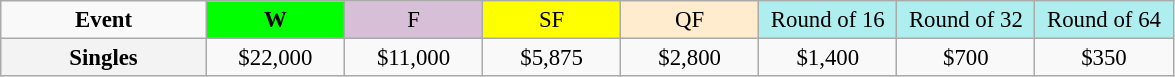<table class=wikitable style=font-size:95%;text-align:center>
<tr>
<td style="width:130px"><strong>Event</strong></td>
<td style="width:85px; background:lime"><strong>W</strong></td>
<td style="width:85px; background:thistle">F</td>
<td style="width:85px; background:#ffff00">SF</td>
<td style="width:85px; background:#ffebcd">QF</td>
<td style="width:85px; background:#afeeee">Round of 16</td>
<td style="width:85px; background:#afeeee">Round of 32</td>
<td style="width:85px; background:#afeeee">Round of 64</td>
</tr>
<tr>
<th style=background:#f3f3f3>Singles </th>
<td>$22,000</td>
<td>$11,000</td>
<td>$5,875</td>
<td>$2,800</td>
<td>$1,400</td>
<td>$700</td>
<td>$350</td>
</tr>
</table>
